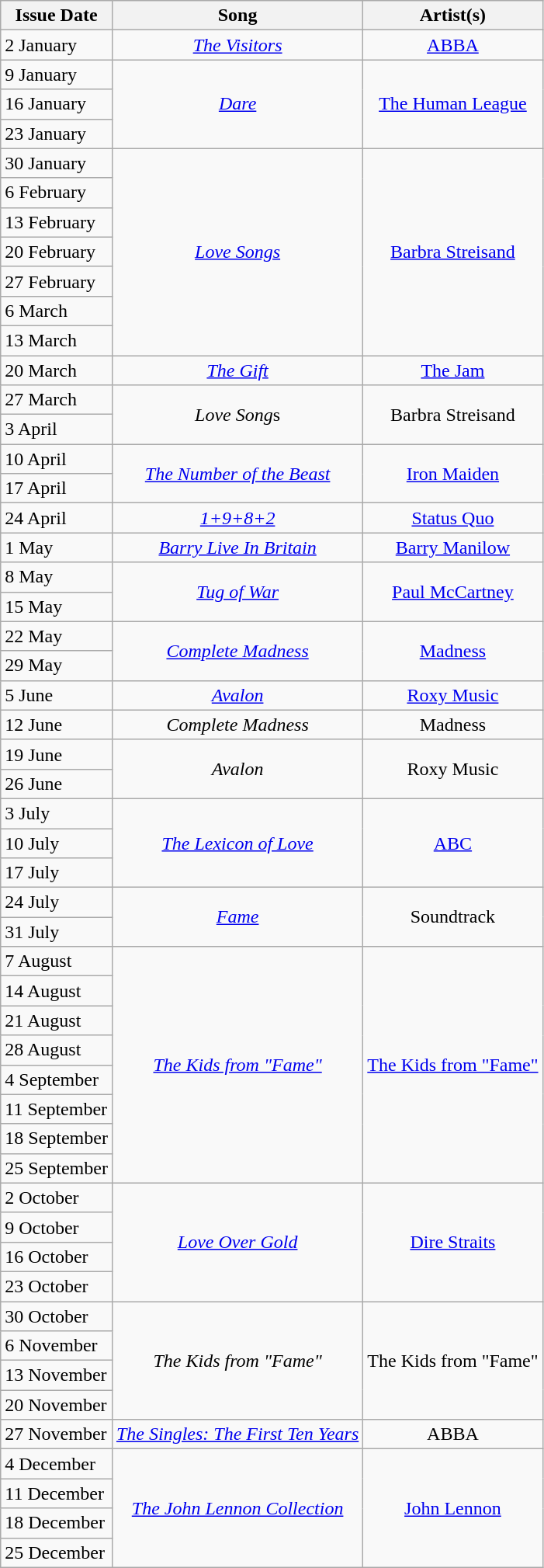<table class="wikitable">
<tr>
<th align="center">Issue Date</th>
<th align="center">Song</th>
<th align="center">Artist(s)</th>
</tr>
<tr>
<td align="left">2 January</td>
<td align="center" rowspan="1"><em><a href='#'>The Visitors</a></em></td>
<td align="center" rowspan="1"><a href='#'>ABBA</a></td>
</tr>
<tr>
<td align="left">9 January</td>
<td align="center" rowspan="3"><em><a href='#'>Dare</a></em></td>
<td align="center" rowspan="3"><a href='#'>The Human League</a></td>
</tr>
<tr>
<td align="left">16 January</td>
</tr>
<tr>
<td align="left">23 January</td>
</tr>
<tr>
<td align="left">30 January</td>
<td align="center" rowspan="7"><em><a href='#'>Love Songs</a></em></td>
<td align="center" rowspan="7"><a href='#'>Barbra Streisand</a></td>
</tr>
<tr>
<td align="left">6 February</td>
</tr>
<tr>
<td align="left">13 February</td>
</tr>
<tr>
<td align="left">20 February</td>
</tr>
<tr>
<td align="left">27 February</td>
</tr>
<tr>
<td align="left">6 March</td>
</tr>
<tr>
<td align="left">13 March</td>
</tr>
<tr>
<td align="left">20 March</td>
<td align="center" rowspan="1"><em><a href='#'>The Gift</a></em></td>
<td align="center" rowspan="1"><a href='#'>The Jam</a></td>
</tr>
<tr>
<td align="left">27 March</td>
<td align="center" rowspan="2"><em>Love Song</em>s</td>
<td align="center" rowspan="2">Barbra Streisand</td>
</tr>
<tr>
<td align="left">3 April</td>
</tr>
<tr>
<td align="left">10 April</td>
<td align="center" rowspan="2"><em><a href='#'>The Number of the Beast</a></em></td>
<td align="center" rowspan="2"><a href='#'>Iron Maiden</a></td>
</tr>
<tr>
<td align="left">17 April</td>
</tr>
<tr>
<td align="left">24 April</td>
<td align="center" rowspan="1"><em><a href='#'>1+9+8+2</a></em></td>
<td align="center" rowspan="1"><a href='#'>Status Quo</a></td>
</tr>
<tr>
<td align="left">1 May</td>
<td align="center" rowspan="1"><em><a href='#'>Barry Live In Britain</a></em></td>
<td align="center" rowspan="1"><a href='#'>Barry Manilow</a></td>
</tr>
<tr>
<td align="left">8 May</td>
<td align="center" rowspan="2"><em><a href='#'>Tug of War</a></em></td>
<td align="center" rowspan="2"><a href='#'>Paul McCartney</a></td>
</tr>
<tr>
<td align="left">15 May</td>
</tr>
<tr>
<td align="left">22 May</td>
<td align="center" rowspan="2"><em><a href='#'>Complete Madness</a></em></td>
<td align="center" rowspan="2"><a href='#'>Madness</a></td>
</tr>
<tr>
<td align="left">29 May</td>
</tr>
<tr>
<td align="left">5 June</td>
<td align="center" rowspan="1"><em><a href='#'>Avalon</a></em></td>
<td align="center" rowspan="1"><a href='#'>Roxy Music</a></td>
</tr>
<tr>
<td align="left">12 June</td>
<td align="center" rowspan="1"><em>Complete Madness</em></td>
<td align="center" rowspan="1">Madness</td>
</tr>
<tr>
<td align="left">19 June</td>
<td align="center" rowspan="2"><em>Avalon</em></td>
<td align="center" rowspan="2">Roxy Music</td>
</tr>
<tr>
<td align="left">26 June</td>
</tr>
<tr>
<td align="left">3 July</td>
<td align="center" rowspan="3"><em><a href='#'>The Lexicon of Love</a></em></td>
<td align="center" rowspan="3"><a href='#'>ABC</a></td>
</tr>
<tr>
<td align="left">10 July</td>
</tr>
<tr>
<td align="left">17 July</td>
</tr>
<tr>
<td align="left">24 July</td>
<td align="center" rowspan="2"><em><a href='#'>Fame</a></em></td>
<td align="center" rowspan="2">Soundtrack</td>
</tr>
<tr>
<td align="left">31 July</td>
</tr>
<tr>
<td align="left">7 August</td>
<td align="center" rowspan="8"><em><a href='#'>The Kids from "Fame"</a></em></td>
<td align="center" rowspan="8"><a href='#'>The Kids from "Fame"</a></td>
</tr>
<tr>
<td align="left">14 August</td>
</tr>
<tr>
<td align="left">21 August</td>
</tr>
<tr>
<td align="left">28 August</td>
</tr>
<tr>
<td align="left">4 September</td>
</tr>
<tr>
<td align="left">11 September</td>
</tr>
<tr>
<td align="left">18 September</td>
</tr>
<tr>
<td align="left">25 September</td>
</tr>
<tr>
<td align="left">2 October</td>
<td align="center" rowspan="4"><em><a href='#'>Love Over Gold</a></em></td>
<td align="center" rowspan="4"><a href='#'>Dire Straits</a></td>
</tr>
<tr>
<td align="left">9 October</td>
</tr>
<tr>
<td align="left">16 October</td>
</tr>
<tr>
<td align="left">23 October</td>
</tr>
<tr>
<td align="left">30 October</td>
<td align="center" rowspan="4"><em>The Kids from "Fame"</em></td>
<td align="center" rowspan="4">The Kids from "Fame"</td>
</tr>
<tr>
<td align="left">6 November</td>
</tr>
<tr>
<td align="left">13 November</td>
</tr>
<tr>
<td align="left">20 November</td>
</tr>
<tr>
<td align="left">27 November</td>
<td align="center" rowspan="1"><em><a href='#'>The Singles: The First Ten Years</a></em></td>
<td align="center" rowspan="1">ABBA</td>
</tr>
<tr>
<td align="left">4 December</td>
<td align="center" rowspan="4"><em><a href='#'>The John Lennon Collection</a></em></td>
<td align="center" rowspan="4"><a href='#'>John Lennon</a></td>
</tr>
<tr>
<td align="left">11 December</td>
</tr>
<tr>
<td align="left">18 December</td>
</tr>
<tr>
<td align="left">25 December</td>
</tr>
</table>
